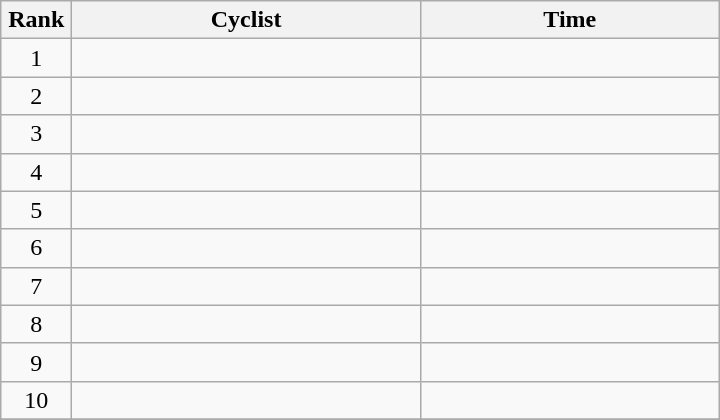<table class="wikitable" style="width:30em;margin-bottom:0;">
<tr>
<th>Rank</th>
<th>Cyclist</th>
<th>Time</th>
</tr>
<tr>
<td style="width:40px; text-align:center;">1</td>
<td style="width:225px;"></td>
<td align="right"></td>
</tr>
<tr>
<td style="text-align:center;">2</td>
<td></td>
<td align="right"></td>
</tr>
<tr>
<td style="text-align:center;">3</td>
<td></td>
<td align="right"></td>
</tr>
<tr>
<td style="text-align:center;">4</td>
<td></td>
<td align="right"></td>
</tr>
<tr>
<td style="text-align:center;">5</td>
<td></td>
<td align="right"></td>
</tr>
<tr>
<td style="text-align:center;">6</td>
<td></td>
<td align="right"></td>
</tr>
<tr>
<td style="text-align:center;">7</td>
<td></td>
<td align="right"></td>
</tr>
<tr>
<td style="text-align:center;">8</td>
<td></td>
<td align="right"></td>
</tr>
<tr>
<td style="text-align:center;">9</td>
<td></td>
<td align="right"></td>
</tr>
<tr>
<td style="text-align:center;">10</td>
<td></td>
<td align="right"></td>
</tr>
<tr>
</tr>
</table>
